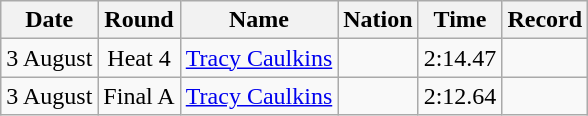<table class=wikitable style=text-align:center>
<tr>
<th>Date</th>
<th>Round</th>
<th>Name</th>
<th>Nation</th>
<th>Time</th>
<th>Record</th>
</tr>
<tr>
<td>3 August</td>
<td>Heat 4</td>
<td align=left><a href='#'>Tracy Caulkins</a></td>
<td></td>
<td>2:14.47</td>
<td></td>
</tr>
<tr>
<td>3 August</td>
<td>Final A</td>
<td align=left><a href='#'>Tracy Caulkins</a></td>
<td></td>
<td>2:12.64</td>
<td></td>
</tr>
</table>
